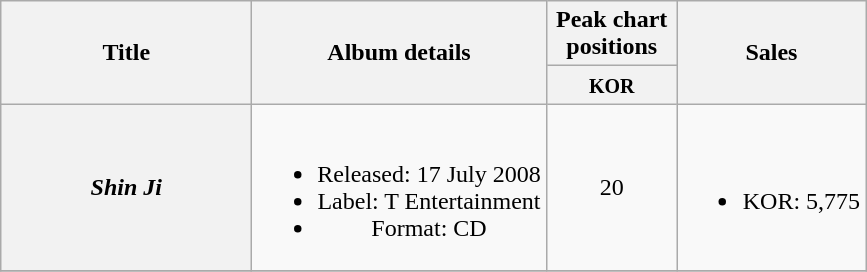<table class="wikitable plainrowheaders" style="text-align:center;">
<tr>
<th scope="col" rowspan="2" style="width:10em;">Title</th>
<th scope="col" rowspan="2">Album details</th>
<th scope="col" colspan="1" style="width:5em;">Peak chart positions</th>
<th scope="col" rowspan="2">Sales</th>
</tr>
<tr>
<th><small>KOR</small><br></th>
</tr>
<tr>
<th scope="row"><em>Shin Ji</em></th>
<td><br><ul><li>Released: 17 July 2008</li><li>Label: T Entertainment</li><li>Format: CD</li></ul></td>
<td>20</td>
<td><br><ul><li>KOR: 5,775</li></ul></td>
</tr>
<tr>
</tr>
</table>
